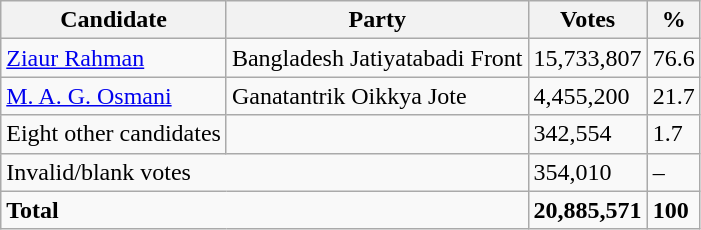<table class="wikitable">
<tr>
<th>Candidate</th>
<th>Party</th>
<th>Votes</th>
<th>%</th>
</tr>
<tr>
<td><a href='#'>Ziaur Rahman</a></td>
<td>Bangladesh Jatiyatabadi Front</td>
<td>15,733,807</td>
<td>76.6</td>
</tr>
<tr>
<td><a href='#'>M. A. G. Osmani</a></td>
<td>Ganatantrik Oikkya Jote</td>
<td>4,455,200</td>
<td>21.7</td>
</tr>
<tr>
<td>Eight other candidates</td>
<td></td>
<td>342,554</td>
<td>1.7</td>
</tr>
<tr>
<td colspan="2">Invalid/blank votes</td>
<td>354,010</td>
<td>–</td>
</tr>
<tr>
<td colspan="2"><strong>Total</strong></td>
<td><strong>20,885,571</strong></td>
<td><strong>100</strong></td>
</tr>
</table>
